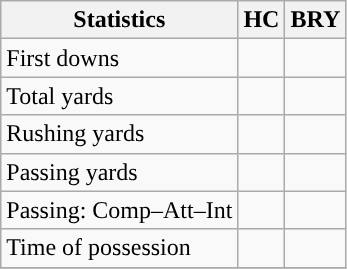<table class="wikitable" style="float: left;">
<tr>
<th>Statistics</th>
<th>HC</th>
<th>BRY</th>
</tr>
<tr>
<td>First downs</td>
<td></td>
<td></td>
</tr>
<tr>
<td>Total yards</td>
<td></td>
<td></td>
</tr>
<tr>
<td>Rushing yards</td>
<td></td>
<td></td>
</tr>
<tr>
<td>Passing yards</td>
<td></td>
<td></td>
</tr>
<tr>
<td>Passing: Comp–Att–Int</td>
<td></td>
<td></td>
</tr>
<tr>
<td>Time of possession</td>
<td></td>
<td></td>
</tr>
<tr>
</tr>
</table>
